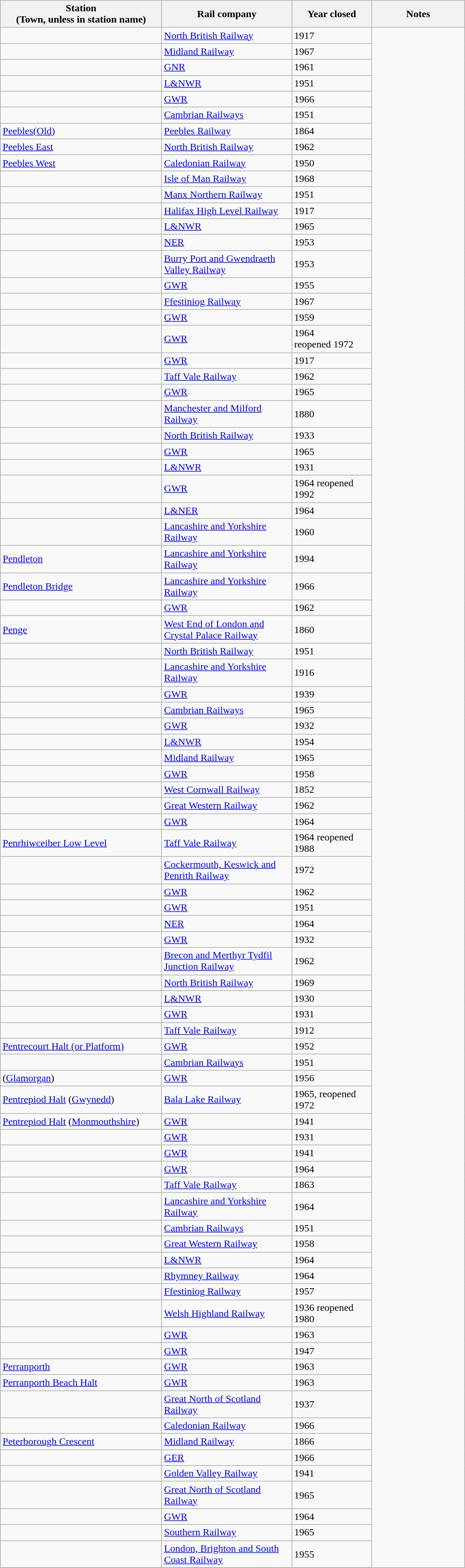<table class="wikitable sortable">
<tr>
<th style="width:250px">Station<br>(Town, unless in station name)</th>
<th style="width:200px">Rail company</th>
<th style="width:120px">Year closed</th>
<th style="width:20%">Notes</th>
</tr>
<tr>
<td></td>
<td><a href='#'>North British Railway</a></td>
<td>1917</td>
</tr>
<tr>
<td></td>
<td><a href='#'>Midland Railway</a></td>
<td>1967</td>
</tr>
<tr>
<td></td>
<td><a href='#'>GNR</a></td>
<td>1961</td>
</tr>
<tr>
<td></td>
<td><a href='#'>L&NWR</a></td>
<td>1951</td>
</tr>
<tr>
<td></td>
<td><a href='#'>GWR</a></td>
<td>1966</td>
</tr>
<tr>
<td></td>
<td><a href='#'>Cambrian Railways</a></td>
<td>1951</td>
</tr>
<tr>
<td><a href='#'>Peebles(Old)</a></td>
<td><a href='#'>Peebles Railway</a></td>
<td>1864</td>
</tr>
<tr>
<td><a href='#'>Peebles East</a></td>
<td><a href='#'>North British Railway</a></td>
<td>1962</td>
</tr>
<tr>
<td><a href='#'>Peebles West</a></td>
<td><a href='#'>Caledonian Railway</a></td>
<td>1950</td>
</tr>
<tr>
<td></td>
<td><a href='#'>Isle of Man Railway</a></td>
<td>1968</td>
</tr>
<tr>
<td></td>
<td><a href='#'>Manx Northern Railway</a></td>
<td>1951</td>
</tr>
<tr>
<td></td>
<td><a href='#'>Halifax High Level Railway</a></td>
<td>1917</td>
</tr>
<tr>
<td></td>
<td><a href='#'>L&NWR</a></td>
<td>1965</td>
</tr>
<tr>
<td></td>
<td><a href='#'>NER</a></td>
<td>1953</td>
</tr>
<tr>
<td></td>
<td><a href='#'>Burry Port and Gwendraeth Valley Railway</a></td>
<td>1953</td>
</tr>
<tr>
<td></td>
<td><a href='#'>GWR</a></td>
<td>1955</td>
</tr>
<tr>
<td></td>
<td><a href='#'>Ffestiniog Railway</a></td>
<td>1967</td>
</tr>
<tr>
<td></td>
<td><a href='#'>GWR</a></td>
<td>1959</td>
</tr>
<tr>
<td></td>
<td><a href='#'>GWR</a></td>
<td>1964<br>reopened 1972</td>
</tr>
<tr>
<td></td>
<td><a href='#'>GWR</a></td>
<td>1917</td>
</tr>
<tr>
<td></td>
<td><a href='#'>Taff Vale Railway</a></td>
<td>1962</td>
</tr>
<tr>
<td></td>
<td><a href='#'>GWR</a></td>
<td>1965</td>
</tr>
<tr>
<td></td>
<td><a href='#'>Manchester and Milford Railway</a></td>
<td>1880</td>
</tr>
<tr>
<td></td>
<td><a href='#'>North British Railway</a></td>
<td>1933</td>
</tr>
<tr>
<td></td>
<td><a href='#'>GWR</a></td>
<td>1965</td>
</tr>
<tr>
<td></td>
<td><a href='#'>L&NWR</a></td>
<td>1931</td>
</tr>
<tr>
<td></td>
<td><a href='#'>GWR</a></td>
<td>1964 reopened 1992</td>
</tr>
<tr>
<td></td>
<td><a href='#'>L&NER</a></td>
<td>1964</td>
</tr>
<tr>
<td></td>
<td><a href='#'>Lancashire and Yorkshire Railway</a></td>
<td>1960</td>
</tr>
<tr>
<td><a href='#'>Pendleton</a></td>
<td><a href='#'>Lancashire and Yorkshire Railway</a></td>
<td>1994</td>
</tr>
<tr>
<td><a href='#'>Pendleton Bridge</a></td>
<td><a href='#'>Lancashire and Yorkshire Railway</a></td>
<td>1966</td>
</tr>
<tr>
<td></td>
<td><a href='#'>GWR</a></td>
<td>1962</td>
</tr>
<tr>
<td><a href='#'>Penge</a></td>
<td><a href='#'>West End of London and Crystal Palace Railway</a></td>
<td>1860</td>
</tr>
<tr>
<td></td>
<td><a href='#'>North British Railway</a></td>
<td>1951</td>
</tr>
<tr>
<td></td>
<td><a href='#'>Lancashire and Yorkshire Railway</a></td>
<td>1916</td>
</tr>
<tr>
<td></td>
<td><a href='#'>GWR</a></td>
<td>1939</td>
</tr>
<tr>
<td></td>
<td><a href='#'>Cambrian Railways</a></td>
<td>1965</td>
</tr>
<tr>
<td></td>
<td><a href='#'>GWR</a></td>
<td>1932</td>
</tr>
<tr>
<td></td>
<td><a href='#'>L&NWR</a></td>
<td>1954</td>
</tr>
<tr>
<td></td>
<td><a href='#'>Midland Railway</a></td>
<td>1965</td>
</tr>
<tr>
<td></td>
<td><a href='#'>GWR</a></td>
<td>1958</td>
</tr>
<tr>
<td></td>
<td><a href='#'>West Cornwall Railway</a></td>
<td>1852</td>
</tr>
<tr>
<td></td>
<td><a href='#'>Great Western Railway</a></td>
<td>1962</td>
</tr>
<tr>
<td></td>
<td><a href='#'>GWR</a></td>
<td>1964</td>
</tr>
<tr>
<td><a href='#'>Penrhiwceiber Low Level</a></td>
<td><a href='#'>Taff Vale Railway</a></td>
<td>1964 reopened 1988</td>
</tr>
<tr>
<td></td>
<td><a href='#'>Cockermouth, Keswick and Penrith Railway</a></td>
<td>1972</td>
</tr>
<tr>
<td></td>
<td><a href='#'>GWR</a></td>
<td>1962</td>
</tr>
<tr>
<td></td>
<td><a href='#'>GWR</a></td>
<td>1951</td>
</tr>
<tr>
<td></td>
<td><a href='#'>NER</a></td>
<td>1964</td>
</tr>
<tr>
<td></td>
<td><a href='#'>GWR</a></td>
<td>1932</td>
</tr>
<tr>
<td></td>
<td><a href='#'>Brecon and Merthyr Tydfil Junction Railway</a></td>
<td>1962</td>
</tr>
<tr>
<td></td>
<td><a href='#'>North British Railway</a></td>
<td>1969</td>
</tr>
<tr>
<td></td>
<td><a href='#'>L&NWR</a></td>
<td>1930</td>
</tr>
<tr>
<td></td>
<td><a href='#'>GWR</a></td>
<td>1931</td>
</tr>
<tr>
<td></td>
<td><a href='#'>Taff Vale Railway</a></td>
<td>1912</td>
</tr>
<tr>
<td><a href='#'>Pentrecourt Halt (or Platform)</a></td>
<td><a href='#'>GWR</a></td>
<td>1952</td>
</tr>
<tr>
<td></td>
<td><a href='#'>Cambrian Railways</a></td>
<td>1951</td>
</tr>
<tr>
<td> (<a href='#'>Glamorgan</a>)</td>
<td><a href='#'>GWR</a></td>
<td>1956</td>
</tr>
<tr>
<td><a href='#'>Pentrepiod Halt</a> (<a href='#'>Gwynedd</a>)</td>
<td><a href='#'>Bala Lake Railway</a></td>
<td>1965, reopened 1972</td>
</tr>
<tr>
<td><a href='#'>Pentrepiod Halt</a> (<a href='#'>Monmouthshire</a>)</td>
<td><a href='#'>GWR</a></td>
<td>1941</td>
</tr>
<tr>
<td></td>
<td><a href='#'>GWR</a></td>
<td>1931</td>
</tr>
<tr>
<td></td>
<td><a href='#'>GWR</a></td>
<td>1941</td>
</tr>
<tr>
<td></td>
<td><a href='#'>GWR</a></td>
<td>1964</td>
</tr>
<tr>
<td></td>
<td><a href='#'>Taff Vale Railway</a></td>
<td>1863</td>
</tr>
<tr>
<td></td>
<td><a href='#'>Lancashire and Yorkshire Railway</a></td>
<td>1964</td>
</tr>
<tr>
<td></td>
<td><a href='#'>Cambrian Railways</a></td>
<td>1951</td>
</tr>
<tr>
<td></td>
<td><a href='#'>Great Western Railway</a></td>
<td>1958</td>
</tr>
<tr>
<td></td>
<td><a href='#'>L&NWR</a></td>
<td>1964</td>
</tr>
<tr>
<td></td>
<td><a href='#'>Rhymney Railway</a></td>
<td>1964</td>
</tr>
<tr>
<td></td>
<td><a href='#'>Ffestiniog Railway</a></td>
<td>1957</td>
</tr>
<tr>
<td></td>
<td><a href='#'>Welsh Highland Railway</a></td>
<td>1936 reopened 1980</td>
</tr>
<tr>
<td></td>
<td><a href='#'>GWR</a></td>
<td>1963</td>
</tr>
<tr>
<td></td>
<td><a href='#'>GWR</a></td>
<td>1947</td>
</tr>
<tr>
<td><a href='#'>Perranporth</a></td>
<td><a href='#'>GWR</a></td>
<td>1963</td>
</tr>
<tr>
<td><a href='#'>Perranporth Beach Halt</a></td>
<td><a href='#'>GWR</a></td>
<td>1963</td>
</tr>
<tr>
<td></td>
<td><a href='#'>Great North of Scotland Railway</a></td>
<td>1937</td>
</tr>
<tr>
<td></td>
<td><a href='#'>Caledonian Railway</a></td>
<td>1966</td>
</tr>
<tr>
<td><a href='#'>Peterborough Crescent</a></td>
<td><a href='#'>Midland Railway</a></td>
<td>1866</td>
</tr>
<tr>
<td></td>
<td><a href='#'>GER</a></td>
<td>1966</td>
</tr>
<tr>
<td></td>
<td><a href='#'>Golden Valley Railway</a></td>
<td>1941</td>
</tr>
<tr>
<td></td>
<td><a href='#'>Great North of Scotland Railway</a></td>
<td>1965</td>
</tr>
<tr>
<td></td>
<td><a href='#'>GWR</a></td>
<td>1964</td>
</tr>
<tr>
<td></td>
<td><a href='#'>Southern Railway</a></td>
<td>1965</td>
</tr>
<tr>
<td></td>
<td><a href='#'>London, Brighton and South Coast Railway</a></td>
<td>1955</td>
</tr>
<tr>
</tr>
</table>
